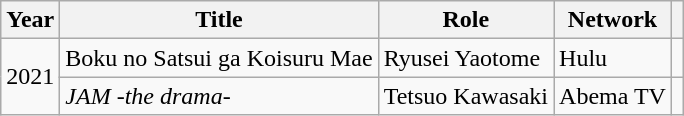<table class="wikitable sortable">
<tr>
<th>Year</th>
<th>Title</th>
<th>Role</th>
<th class="unsortable">Network</th>
<th class="unsortable"></th>
</tr>
<tr>
<td rowspan="2">2021</td>
<td>Boku no Satsui ga Koisuru Mae</td>
<td>Ryusei Yaotome</td>
<td>Hulu</td>
<td></td>
</tr>
<tr>
<td><em>JAM -the drama-</em></td>
<td>Tetsuo Kawasaki</td>
<td>Abema TV</td>
<td></td>
</tr>
</table>
